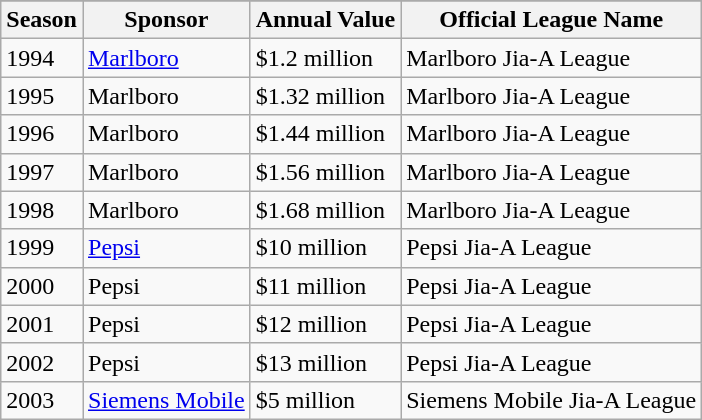<table class="wikitable">
<tr>
</tr>
<tr>
<th>Season</th>
<th>Sponsor</th>
<th>Annual Value</th>
<th>Official League Name</th>
</tr>
<tr>
<td>1994</td>
<td><a href='#'>Marlboro</a></td>
<td>$1.2 million</td>
<td>Marlboro Jia-A League</td>
</tr>
<tr>
<td>1995</td>
<td>Marlboro</td>
<td>$1.32 million</td>
<td>Marlboro Jia-A League</td>
</tr>
<tr>
<td>1996</td>
<td>Marlboro</td>
<td>$1.44 million</td>
<td>Marlboro Jia-A League</td>
</tr>
<tr>
<td>1997</td>
<td>Marlboro</td>
<td>$1.56 million</td>
<td>Marlboro Jia-A League</td>
</tr>
<tr>
<td>1998</td>
<td>Marlboro</td>
<td>$1.68 million</td>
<td>Marlboro Jia-A League</td>
</tr>
<tr>
<td>1999</td>
<td><a href='#'>Pepsi</a></td>
<td>$10 million</td>
<td>Pepsi Jia-A League</td>
</tr>
<tr>
<td>2000</td>
<td>Pepsi</td>
<td>$11 million</td>
<td>Pepsi Jia-A League</td>
</tr>
<tr>
<td>2001</td>
<td>Pepsi</td>
<td>$12 million</td>
<td>Pepsi Jia-A League</td>
</tr>
<tr>
<td>2002</td>
<td>Pepsi</td>
<td>$13 million</td>
<td>Pepsi Jia-A League</td>
</tr>
<tr>
<td>2003</td>
<td><a href='#'>Siemens Mobile</a></td>
<td>$5 million</td>
<td>Siemens Mobile Jia-A League</td>
</tr>
</table>
